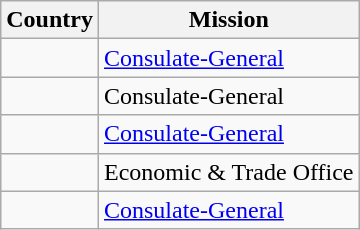<table class=wikitable>
<tr>
<th>Country</th>
<th>Mission</th>
</tr>
<tr>
<td></td>
<td><a href='#'>Consulate-General</a></td>
</tr>
<tr>
<td></td>
<td>Consulate-General</td>
</tr>
<tr>
<td></td>
<td><a href='#'>Consulate-General</a></td>
</tr>
<tr>
<td></td>
<td>Economic & Trade Office</td>
</tr>
<tr>
<td></td>
<td><a href='#'>Consulate-General</a></td>
</tr>
</table>
